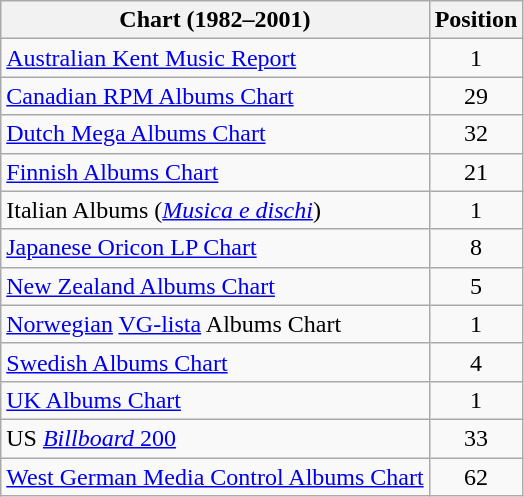<table class="wikitable sortable" style="text-align:center;">
<tr>
<th>Chart (1982–2001)</th>
<th>Position</th>
</tr>
<tr>
<td align="left"><a href='#'>Australian Kent Music Report</a></td>
<td>1</td>
</tr>
<tr>
<td align="left"><a href='#'>Canadian RPM Albums Chart</a></td>
<td>29</td>
</tr>
<tr>
<td align="left"><a href='#'>Dutch Mega Albums Chart</a></td>
<td>32</td>
</tr>
<tr>
<td align="left"><a href='#'>Finnish Albums Chart</a></td>
<td>21</td>
</tr>
<tr>
<td align="left">Italian Albums (<em><a href='#'>Musica e dischi</a></em>)</td>
<td>1</td>
</tr>
<tr>
<td align="left"><a href='#'>Japanese Oricon LP Chart</a></td>
<td>8</td>
</tr>
<tr>
<td align="left"><a href='#'>New Zealand Albums Chart</a></td>
<td>5</td>
</tr>
<tr>
<td align="left"><a href='#'>Norwegian</a> <a href='#'>VG-lista</a> Albums Chart</td>
<td>1</td>
</tr>
<tr>
<td align="left"><a href='#'>Swedish Albums Chart</a></td>
<td>4</td>
</tr>
<tr>
<td align="left"><a href='#'>UK Albums Chart</a></td>
<td>1</td>
</tr>
<tr>
<td align="left">US <a href='#'><em>Billboard</em> 200</a></td>
<td>33</td>
</tr>
<tr>
<td align="left"><a href='#'>West German Media Control Albums Chart</a></td>
<td>62</td>
</tr>
</table>
